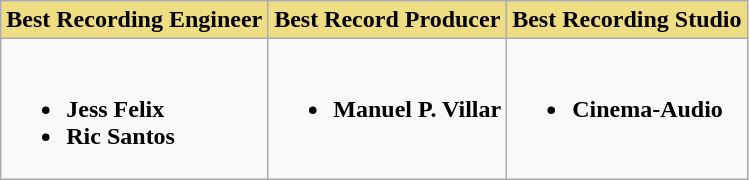<table class="wikitable">
<tr>
<th style="background:#EEDD82;" ! width:50%">Best Recording Engineer</th>
<th style="background:#EEDD82;" ! width:50%">Best Record Producer</th>
<th style="background:#EEDD82;" ! width:50%">Best Recording Studio</th>
</tr>
<tr>
<td valign="top"><br><ul><li><strong>Jess Felix</strong></li><li><strong>Ric Santos</strong></li></ul></td>
<td valign="top"><br><ul><li><strong>Manuel P. Villar</strong></li></ul></td>
<td valign="top"><br><ul><li><strong>Cinema-Audio</strong></li></ul></td>
</tr>
</table>
